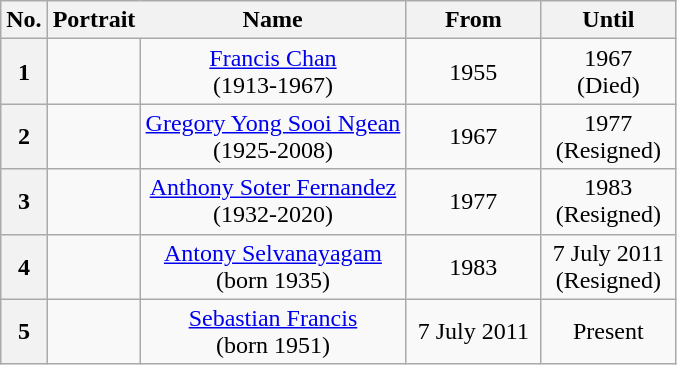<table class="wikitable" style="text-align:center;">
<tr>
<th scope="col">No.</th>
<th scope="col" style="border-right:none;">Portrait</th>
<th scope="col" style="border-left:none;">Name</th>
<th scope="col" style="width:20%;">From</th>
<th scope="col" style="width:20%;">Until</th>
</tr>
<tr>
<th scope="row">1</th>
<td></td>
<td><a href='#'>Francis Chan</a><br> (1913-1967)</td>
<td>1955</td>
<td>1967 <br> (Died)</td>
</tr>
<tr>
<th>2</th>
<td></td>
<td><a href='#'>Gregory Yong Sooi Ngean</a> <br> (1925-2008)</td>
<td>1967</td>
<td>1977 <br> (Resigned)</td>
</tr>
<tr>
<th>3</th>
<td></td>
<td><a href='#'>Anthony Soter Fernandez</a> <br> (1932-2020)</td>
<td>1977</td>
<td>1983 <br> (Resigned)</td>
</tr>
<tr>
<th>4</th>
<td></td>
<td><a href='#'>Antony Selvanayagam</a> <br> (born 1935)</td>
<td>1983</td>
<td>7 July 2011 <br> (Resigned)</td>
</tr>
<tr>
<th>5</th>
<td></td>
<td><a href='#'>Sebastian Francis</a> <br> (born 1951)</td>
<td>7 July 2011</td>
<td>Present</td>
</tr>
</table>
